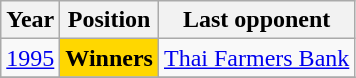<table class="wikitable">
<tr>
<th>Year</th>
<th>Position</th>
<th>Last opponent</th>
</tr>
<tr>
<td><a href='#'>1995</a></td>
<td style="background:gold;"><strong>Winners</strong></td>
<td> <a href='#'>Thai Farmers Bank</a></td>
</tr>
<tr>
</tr>
</table>
